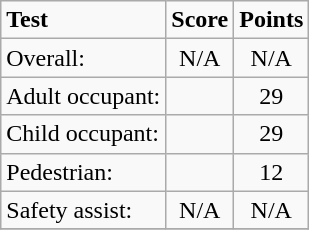<table class="wikitable">
<tr>
<td><strong>Test</strong></td>
<td><strong>Score</strong></td>
<td><strong>Points</strong></td>
</tr>
<tr>
<td>Overall:</td>
<td style="text-align:center;">N/A</td>
<td style="text-align:center;">N/A</td>
</tr>
<tr>
<td>Adult occupant:</td>
<td style="text-align:center;"></td>
<td style="text-align:center;">29</td>
</tr>
<tr>
<td>Child occupant:</td>
<td style="text-align:center;"></td>
<td style="text-align:center;">29</td>
</tr>
<tr>
<td>Pedestrian:</td>
<td style="text-align:center;"></td>
<td style="text-align:center;">12</td>
</tr>
<tr>
<td>Safety assist:</td>
<td style="text-align:center;">N/A</td>
<td style="text-align:center;">N/A</td>
</tr>
<tr>
</tr>
</table>
